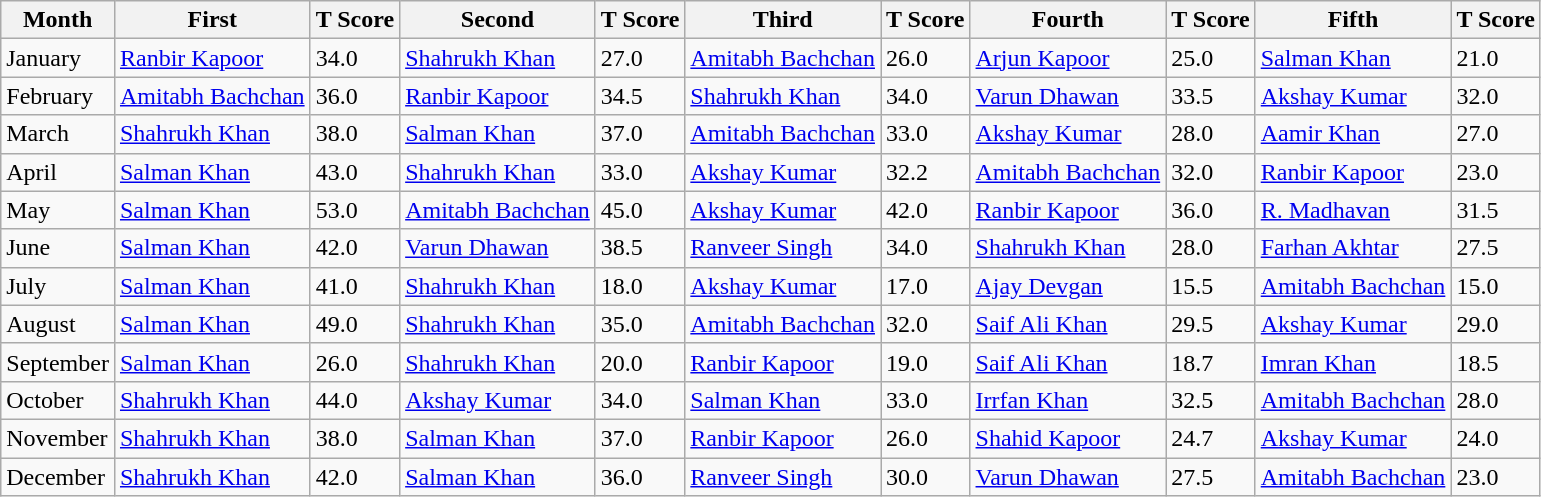<table class="wikitable sortable">
<tr>
<th>Month</th>
<th>First</th>
<th>T Score</th>
<th>Second</th>
<th>T Score</th>
<th>Third</th>
<th>T Score</th>
<th>Fourth</th>
<th>T Score</th>
<th>Fifth</th>
<th>T Score</th>
</tr>
<tr>
<td>January</td>
<td><a href='#'>Ranbir Kapoor</a></td>
<td>34.0</td>
<td><a href='#'>Shahrukh Khan</a></td>
<td>27.0</td>
<td><a href='#'>Amitabh Bachchan</a></td>
<td>26.0</td>
<td><a href='#'>Arjun Kapoor</a></td>
<td>25.0</td>
<td><a href='#'>Salman Khan</a></td>
<td>21.0</td>
</tr>
<tr>
<td>February</td>
<td><a href='#'>Amitabh Bachchan</a></td>
<td>36.0</td>
<td><a href='#'>Ranbir Kapoor</a></td>
<td>34.5</td>
<td><a href='#'>Shahrukh Khan</a></td>
<td>34.0</td>
<td><a href='#'>Varun Dhawan</a></td>
<td>33.5</td>
<td><a href='#'>Akshay Kumar</a></td>
<td>32.0</td>
</tr>
<tr>
<td>March</td>
<td><a href='#'>Shahrukh Khan</a></td>
<td>38.0</td>
<td><a href='#'>Salman Khan</a></td>
<td>37.0</td>
<td><a href='#'>Amitabh Bachchan</a></td>
<td>33.0</td>
<td><a href='#'>Akshay Kumar</a></td>
<td>28.0</td>
<td><a href='#'>Aamir Khan</a></td>
<td>27.0</td>
</tr>
<tr>
<td>April</td>
<td><a href='#'>Salman Khan</a></td>
<td>43.0</td>
<td><a href='#'>Shahrukh Khan</a></td>
<td>33.0</td>
<td><a href='#'>Akshay Kumar</a></td>
<td>32.2</td>
<td><a href='#'>Amitabh Bachchan</a></td>
<td>32.0</td>
<td><a href='#'>Ranbir Kapoor</a></td>
<td>23.0</td>
</tr>
<tr>
<td>May</td>
<td><a href='#'>Salman Khan</a></td>
<td>53.0</td>
<td><a href='#'>Amitabh Bachchan</a></td>
<td>45.0</td>
<td><a href='#'>Akshay Kumar</a></td>
<td>42.0</td>
<td><a href='#'>Ranbir Kapoor</a></td>
<td>36.0</td>
<td><a href='#'>R. Madhavan</a></td>
<td>31.5</td>
</tr>
<tr>
<td>June</td>
<td><a href='#'>Salman Khan</a></td>
<td>42.0</td>
<td><a href='#'>Varun Dhawan</a></td>
<td>38.5</td>
<td><a href='#'>Ranveer Singh</a></td>
<td>34.0</td>
<td><a href='#'>Shahrukh Khan</a></td>
<td>28.0</td>
<td><a href='#'>Farhan Akhtar</a></td>
<td>27.5</td>
</tr>
<tr>
<td>July</td>
<td><a href='#'>Salman Khan</a></td>
<td>41.0</td>
<td><a href='#'>Shahrukh Khan</a></td>
<td>18.0</td>
<td><a href='#'>Akshay Kumar</a></td>
<td>17.0</td>
<td><a href='#'>Ajay Devgan</a></td>
<td>15.5</td>
<td><a href='#'>Amitabh Bachchan</a></td>
<td>15.0</td>
</tr>
<tr>
<td>August</td>
<td><a href='#'>Salman Khan</a></td>
<td>49.0</td>
<td><a href='#'>Shahrukh Khan</a></td>
<td>35.0</td>
<td><a href='#'>Amitabh Bachchan</a></td>
<td>32.0</td>
<td><a href='#'>Saif Ali Khan</a></td>
<td>29.5</td>
<td><a href='#'>Akshay Kumar</a></td>
<td>29.0</td>
</tr>
<tr>
<td>September</td>
<td><a href='#'>Salman Khan</a></td>
<td>26.0</td>
<td><a href='#'>Shahrukh Khan</a></td>
<td>20.0</td>
<td><a href='#'>Ranbir Kapoor</a></td>
<td>19.0</td>
<td><a href='#'>Saif Ali Khan</a></td>
<td>18.7</td>
<td><a href='#'>Imran Khan</a></td>
<td>18.5</td>
</tr>
<tr>
<td>October</td>
<td><a href='#'>Shahrukh Khan</a></td>
<td>44.0</td>
<td><a href='#'>Akshay Kumar</a></td>
<td>34.0</td>
<td><a href='#'>Salman Khan</a></td>
<td>33.0</td>
<td><a href='#'>Irrfan Khan</a></td>
<td>32.5</td>
<td><a href='#'>Amitabh Bachchan</a></td>
<td>28.0</td>
</tr>
<tr>
<td>November</td>
<td><a href='#'>Shahrukh Khan</a></td>
<td>38.0</td>
<td><a href='#'>Salman Khan</a></td>
<td>37.0</td>
<td><a href='#'>Ranbir Kapoor</a></td>
<td>26.0</td>
<td><a href='#'>Shahid Kapoor</a></td>
<td>24.7</td>
<td><a href='#'>Akshay Kumar</a></td>
<td>24.0</td>
</tr>
<tr>
<td>December</td>
<td><a href='#'>Shahrukh Khan</a></td>
<td>42.0</td>
<td><a href='#'>Salman Khan</a></td>
<td>36.0</td>
<td><a href='#'>Ranveer Singh</a></td>
<td>30.0</td>
<td><a href='#'>Varun Dhawan</a></td>
<td>27.5</td>
<td><a href='#'>Amitabh Bachchan</a></td>
<td>23.0</td>
</tr>
</table>
